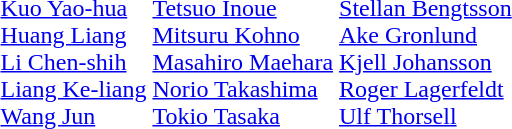<table>
<tr>
<td></td>
<td><br><a href='#'>Kuo Yao-hua</a><br><a href='#'>Huang Liang</a><br><a href='#'>Li Chen-shih</a><br><a href='#'>Liang Ke-liang</a><br><a href='#'>Wang Jun</a></td>
<td><br><a href='#'>Tetsuo Inoue</a><br><a href='#'>Mitsuru Kohno</a><br><a href='#'>Masahiro Maehara</a><br><a href='#'>Norio Takashima</a><br><a href='#'>Tokio Tasaka</a></td>
<td><br><a href='#'>Stellan Bengtsson</a><br><a href='#'>Ake Gronlund</a><br><a href='#'>Kjell Johansson</a><br><a href='#'>Roger Lagerfeldt</a><br><a href='#'>Ulf Thorsell</a></td>
</tr>
</table>
